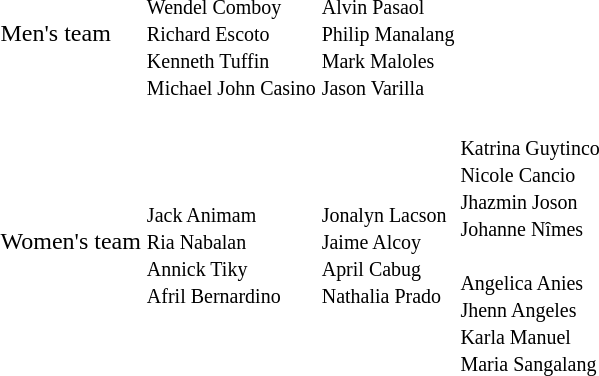<table>
<tr>
<td>Men's team<br></td>
<td><small><br>Wendel Comboy<br>Richard Escoto<br>Kenneth Tuffin<br>Michael John Casino</small></td>
<td><small><br>Alvin Pasaol<br>Philip Manalang<br>Mark Maloles<br>Jason Varilla</small></td>
<td><br></td>
</tr>
<tr>
<td>Women's team<br></td>
<td><small><br>Jack Animam<br>Ria Nabalan<br>Annick Tiky<br>Afril Bernardino</small></td>
<td><small><br>Jonalyn Lacson<br>Jaime Alcoy<br>April Cabug<br>Nathalia Prado</small></td>
<td><small><br>Katrina Guytinco<br>Nicole Cancio <br>Jhazmin Joson<br>Johanne Nîmes</small><br><small><br>Angelica Anies<br>Jhenn Angeles<br>Karla Manuel<br>Maria Sangalang</small></td>
</tr>
</table>
